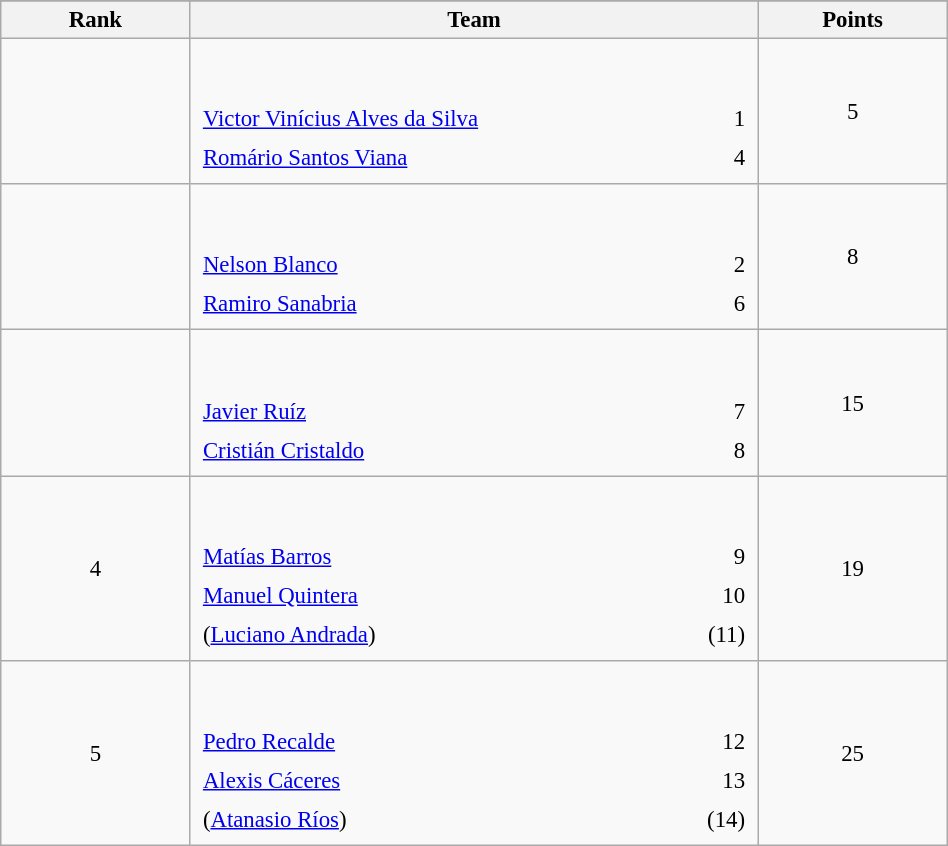<table class="wikitable sortable" style=" text-align:center; font-size:95%;" width="50%">
<tr>
</tr>
<tr>
<th width=10%>Rank</th>
<th width=30%>Team</th>
<th width=10%>Points</th>
</tr>
<tr>
<td align=center></td>
<td align=left> <br><br><table width=100%>
<tr>
<td align=left style="border:0"><a href='#'>Victor Vinícius Alves da Silva</a></td>
<td align=right style="border:0">1</td>
</tr>
<tr>
<td align=left style="border:0"><a href='#'>Romário Santos Viana</a></td>
<td align=right style="border:0">4</td>
</tr>
</table>
</td>
<td>5</td>
</tr>
<tr>
<td align=center></td>
<td align=left> <br><br><table width=100%>
<tr>
<td align=left style="border:0"><a href='#'>Nelson Blanco</a></td>
<td align=right style="border:0">2</td>
</tr>
<tr>
<td align=left style="border:0"><a href='#'>Ramiro Sanabria</a></td>
<td align=right style="border:0">6</td>
</tr>
</table>
</td>
<td>8</td>
</tr>
<tr>
<td align=center></td>
<td align=left> <br><br><table width=100%>
<tr>
<td align=left style="border:0"><a href='#'>Javier Ruíz</a></td>
<td align=right style="border:0">7</td>
</tr>
<tr>
<td align=left style="border:0"><a href='#'>Cristián Cristaldo</a></td>
<td align=right style="border:0">8</td>
</tr>
</table>
</td>
<td>15</td>
</tr>
<tr>
<td align=center>4</td>
<td align=left> <br><br><table width=100%>
<tr>
<td align=left style="border:0"><a href='#'>Matías Barros</a></td>
<td align=right style="border:0">9</td>
</tr>
<tr>
<td align=left style="border:0"><a href='#'>Manuel Quintera</a></td>
<td align=right style="border:0">10</td>
</tr>
<tr>
<td align=left style="border:0">(<a href='#'>Luciano Andrada</a>)</td>
<td align=right style="border:0">(11)</td>
</tr>
</table>
</td>
<td>19</td>
</tr>
<tr>
<td align=center>5</td>
<td align=left> <br><br><table width=100%>
<tr>
<td align=left style="border:0"><a href='#'>Pedro Recalde</a></td>
<td align=right style="border:0">12</td>
</tr>
<tr>
<td align=left style="border:0"><a href='#'>Alexis Cáceres</a></td>
<td align=right style="border:0">13</td>
</tr>
<tr>
<td align=left style="border:0">(<a href='#'>Atanasio Ríos</a>)</td>
<td align=right style="border:0">(14)</td>
</tr>
</table>
</td>
<td>25</td>
</tr>
</table>
